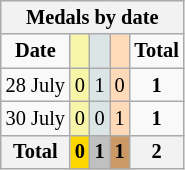<table class="wikitable" style="font-size:85%">
<tr bgcolor="#efefef">
<th colspan=6>Medals by date</th>
</tr>
<tr align=center>
<td><strong>Date</strong></td>
<td bgcolor=#f7f6a8></td>
<td bgcolor=#dce5e5></td>
<td bgcolor=#ffdab9></td>
<td><strong>Total</strong></td>
</tr>
<tr align=center>
<td>28 July</td>
<td style="background:#F7F6A8;">0</td>
<td style="background:#DCE5E5;">1</td>
<td style="background:#FFDAB9;">0</td>
<td><strong>1</strong></td>
</tr>
<tr align=center>
<td>30 July</td>
<td style="background:#F7F6A8;">0</td>
<td style="background:#DCE5E5;">0</td>
<td style="background:#FFDAB9;">1</td>
<td><strong>1</strong></td>
</tr>
<tr align=center>
<th><strong>Total</strong></th>
<th style="background:gold;"><strong>0</strong></th>
<th style="background:silver;"><strong>1</strong></th>
<th style="background:#c96;"><strong>1</strong></th>
<th>2</th>
</tr>
</table>
